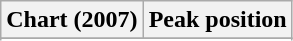<table class="wikitable sortable" border="1">
<tr>
<th>Chart (2007)</th>
<th>Peak position</th>
</tr>
<tr>
</tr>
<tr>
</tr>
<tr>
</tr>
<tr>
</tr>
<tr>
</tr>
</table>
